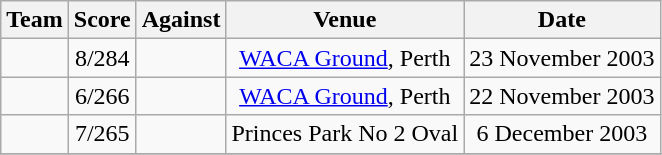<table class="wikitable sortable" style="text-align:center">
<tr>
<th class="unsortable">Team</th>
<th>Score</th>
<th>Against</th>
<th>Venue</th>
<th>Date</th>
</tr>
<tr>
<td style="text-align:left;"></td>
<td>8/284</td>
<td style="text-align:left;"></td>
<td><a href='#'>WACA Ground</a>, Perth</td>
<td>23 November 2003</td>
</tr>
<tr>
<td style="text-align:left;"></td>
<td>6/266</td>
<td style="text-align:left;"></td>
<td><a href='#'>WACA Ground</a>, Perth</td>
<td>22 November 2003</td>
</tr>
<tr>
<td style="text-align:left;"></td>
<td>7/265</td>
<td style="text-align:left;"></td>
<td>Princes Park No 2 Oval</td>
<td>6 December 2003</td>
</tr>
<tr>
</tr>
</table>
